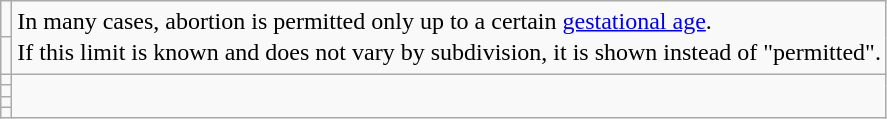<table class="wikitable collapsible" style=line-height:1.3>
<tr>
<td></td>
<td rowspan=2>In many cases, abortion is permitted only up to a certain <a href='#'>gestational age</a>.<br>If this limit is known and does not vary by subdivision, it is shown instead of "permitted".</td>
</tr>
<tr>
<td></td>
</tr>
<tr>
<td></td>
</tr>
<tr>
<td></td>
</tr>
<tr>
<td></td>
</tr>
<tr>
<td></td>
</tr>
</table>
